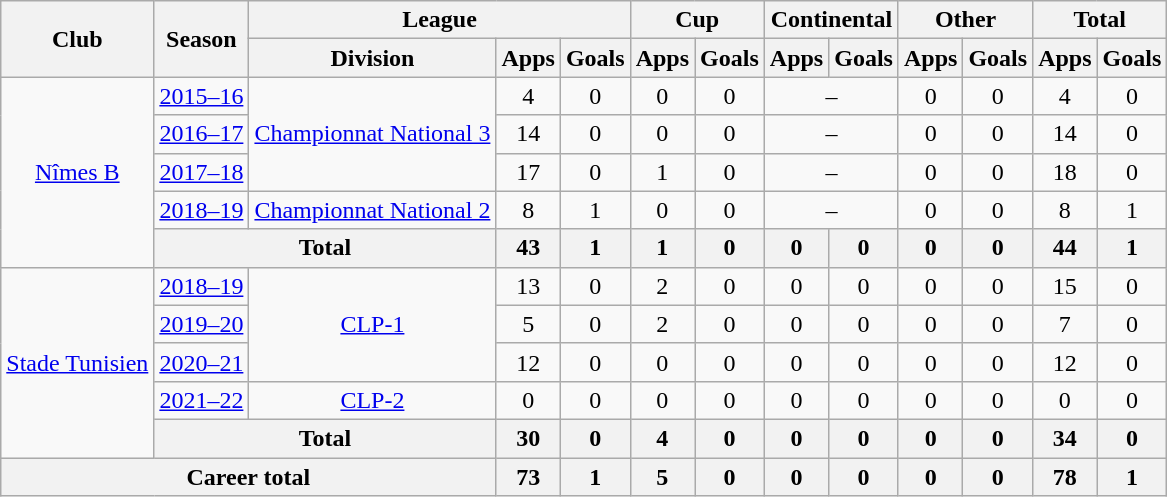<table class="wikitable" style="text-align: center">
<tr>
<th rowspan="2">Club</th>
<th rowspan="2">Season</th>
<th colspan="3">League</th>
<th colspan="2">Cup</th>
<th colspan="2">Continental</th>
<th colspan="2">Other</th>
<th colspan="2">Total</th>
</tr>
<tr>
<th>Division</th>
<th>Apps</th>
<th>Goals</th>
<th>Apps</th>
<th>Goals</th>
<th>Apps</th>
<th>Goals</th>
<th>Apps</th>
<th>Goals</th>
<th>Apps</th>
<th>Goals</th>
</tr>
<tr>
<td rowspan="5"><a href='#'>Nîmes B</a></td>
<td><a href='#'>2015–16</a></td>
<td rowspan="3"><a href='#'>Championnat National 3</a></td>
<td>4</td>
<td>0</td>
<td>0</td>
<td>0</td>
<td colspan="2">–</td>
<td>0</td>
<td>0</td>
<td>4</td>
<td>0</td>
</tr>
<tr>
<td><a href='#'>2016–17</a></td>
<td>14</td>
<td>0</td>
<td>0</td>
<td>0</td>
<td colspan="2">–</td>
<td>0</td>
<td>0</td>
<td>14</td>
<td>0</td>
</tr>
<tr>
<td><a href='#'>2017–18</a></td>
<td>17</td>
<td>0</td>
<td>1</td>
<td>0</td>
<td colspan="2">–</td>
<td>0</td>
<td>0</td>
<td>18</td>
<td>0</td>
</tr>
<tr>
<td><a href='#'>2018–19</a></td>
<td><a href='#'>Championnat National 2</a></td>
<td>8</td>
<td>1</td>
<td>0</td>
<td>0</td>
<td colspan="2">–</td>
<td>0</td>
<td>0</td>
<td>8</td>
<td>1</td>
</tr>
<tr>
<th colspan=2>Total</th>
<th>43</th>
<th>1</th>
<th>1</th>
<th>0</th>
<th>0</th>
<th>0</th>
<th>0</th>
<th>0</th>
<th>44</th>
<th>1</th>
</tr>
<tr>
<td rowspan="5"><a href='#'>Stade Tunisien</a></td>
<td><a href='#'>2018–19</a></td>
<td rowspan="3"><a href='#'>CLP-1</a></td>
<td>13</td>
<td>0</td>
<td>2</td>
<td>0</td>
<td>0</td>
<td>0</td>
<td>0</td>
<td>0</td>
<td>15</td>
<td>0</td>
</tr>
<tr>
<td><a href='#'>2019–20</a></td>
<td>5</td>
<td>0</td>
<td>2</td>
<td>0</td>
<td>0</td>
<td>0</td>
<td>0</td>
<td>0</td>
<td>7</td>
<td>0</td>
</tr>
<tr>
<td><a href='#'>2020–21</a></td>
<td>12</td>
<td>0</td>
<td>0</td>
<td>0</td>
<td>0</td>
<td>0</td>
<td>0</td>
<td>0</td>
<td>12</td>
<td>0</td>
</tr>
<tr>
<td><a href='#'>2021–22</a></td>
<td><a href='#'>CLP-2</a></td>
<td>0</td>
<td>0</td>
<td>0</td>
<td>0</td>
<td>0</td>
<td>0</td>
<td>0</td>
<td>0</td>
<td>0</td>
<td>0</td>
</tr>
<tr>
<th colspan=2>Total</th>
<th>30</th>
<th>0</th>
<th>4</th>
<th>0</th>
<th>0</th>
<th>0</th>
<th>0</th>
<th>0</th>
<th>34</th>
<th>0</th>
</tr>
<tr>
<th colspan=3>Career total</th>
<th>73</th>
<th>1</th>
<th>5</th>
<th>0</th>
<th>0</th>
<th>0</th>
<th>0</th>
<th>0</th>
<th>78</th>
<th>1</th>
</tr>
</table>
